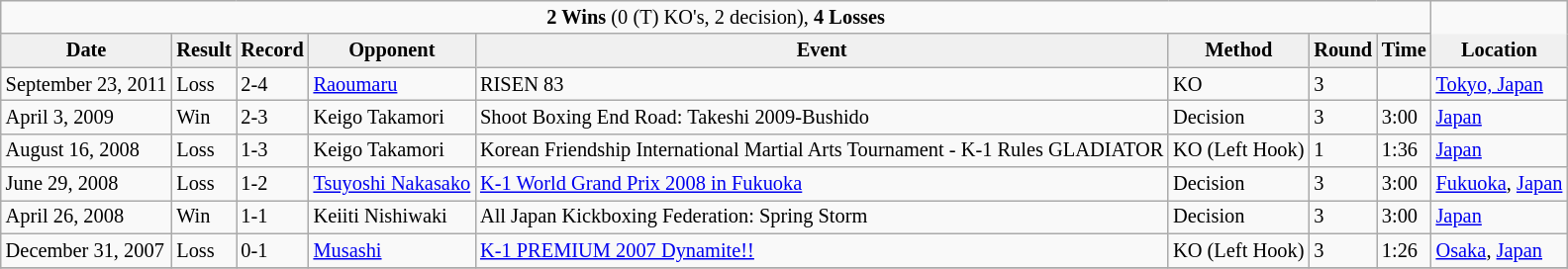<table class="wikitable" style="margin:0.5em auto; font-size:85%">
<tr>
<td style="text-align: center" colspan=8><strong>2 Wins</strong> (0 (T) KO's, 2 decision), <strong>4 Losses</strong></td>
</tr>
<tr>
<td align="center" style="border-style: none none solid solid; background: #f0f0f0"><strong>Date</strong></td>
<td align="center" style="border-style: none none solid solid; background: #f0f0f0"><strong>Result</strong></td>
<td align="center" style="border-style: none none solid solid; background: #f0f0f0"><strong>Record</strong></td>
<td align="center" style="border-style: none none solid solid; background: #f0f0f0"><strong>Opponent</strong></td>
<td align="center" style="border-style: none none solid solid; background: #f0f0f0"><strong>Event</strong></td>
<td align="center" style="border-style: none none solid solid; background: #f0f0f0"><strong>Method</strong></td>
<td align="center" style="border-style: none none solid solid; background: #f0f0f0"><strong>Round</strong></td>
<td align="center" style="border-style: none none solid solid; background: #f0f0f0"><strong>Time</strong></td>
<td align="center" style="border-style: none none solid solid; background: #f0f0f0"><strong>Location</strong></td>
</tr>
<tr>
<td>September 23, 2011</td>
<td>Loss</td>
<td>2-4</td>
<td><a href='#'>Raoumaru</a></td>
<td>RISEN 83</td>
<td>KO</td>
<td>3</td>
<td></td>
<td><a href='#'>Tokyo, Japan</a></td>
</tr>
<tr>
<td>April 3, 2009</td>
<td>Win</td>
<td>2-3</td>
<td>Keigo Takamori</td>
<td>Shoot Boxing End Road: Takeshi 2009-Bushido</td>
<td>Decision</td>
<td>3</td>
<td>3:00</td>
<td><a href='#'>Japan</a></td>
</tr>
<tr>
<td>August 16, 2008</td>
<td>Loss</td>
<td>1-3</td>
<td>Keigo Takamori</td>
<td>Korean Friendship International Martial Arts Tournament - K-1 Rules GLADIATOR</td>
<td>KO (Left Hook)</td>
<td>1</td>
<td>1:36</td>
<td><a href='#'>Japan</a></td>
</tr>
<tr>
<td>June 29, 2008</td>
<td>Loss</td>
<td>1-2</td>
<td><a href='#'>Tsuyoshi Nakasako</a></td>
<td><a href='#'>K-1 World Grand Prix 2008 in Fukuoka</a></td>
<td>Decision</td>
<td>3</td>
<td>3:00</td>
<td><a href='#'>Fukuoka</a>, <a href='#'>Japan</a></td>
</tr>
<tr>
<td>April 26, 2008</td>
<td>Win</td>
<td>1-1</td>
<td>Keiiti Nishiwaki</td>
<td>All Japan Kickboxing Federation: Spring Storm</td>
<td>Decision</td>
<td>3</td>
<td>3:00</td>
<td><a href='#'>Japan</a></td>
</tr>
<tr>
<td>December 31, 2007</td>
<td>Loss</td>
<td>0-1</td>
<td><a href='#'>Musashi</a></td>
<td><a href='#'>K-1 PREMIUM 2007 Dynamite!!</a></td>
<td>KO (Left Hook)</td>
<td>3</td>
<td>1:26</td>
<td><a href='#'>Osaka</a>, <a href='#'>Japan</a></td>
</tr>
<tr>
</tr>
</table>
